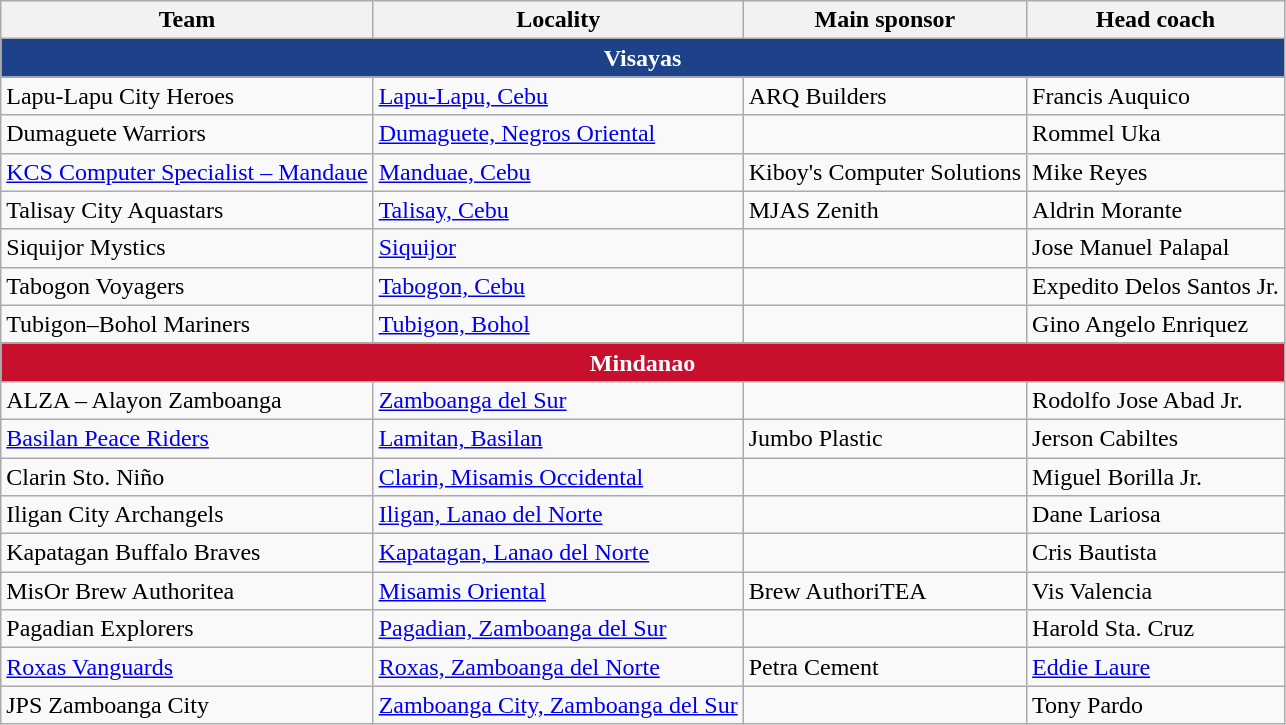<table class="wikitable">
<tr>
<th>Team</th>
<th>Locality</th>
<th>Main sponsor</th>
<th>Head coach</th>
</tr>
<tr>
<th colspan="4" style="background:#1D428A;color:#FFFFFF;">Visayas</th>
</tr>
<tr>
<td>Lapu-Lapu City Heroes</td>
<td><a href='#'>Lapu-Lapu, Cebu</a></td>
<td>ARQ Builders</td>
<td>Francis Auquico</td>
</tr>
<tr>
<td>Dumaguete Warriors</td>
<td><a href='#'>Dumaguete, Negros Oriental</a></td>
<td></td>
<td>Rommel Uka</td>
</tr>
<tr>
<td><a href='#'>KCS Computer Specialist – Mandaue</a></td>
<td><a href='#'>Manduae, Cebu</a></td>
<td>Kiboy's Computer Solutions</td>
<td>Mike Reyes</td>
</tr>
<tr>
<td>Talisay City Aquastars</td>
<td><a href='#'>Talisay, Cebu</a></td>
<td>MJAS Zenith</td>
<td>Aldrin Morante</td>
</tr>
<tr>
<td>Siquijor Mystics</td>
<td><a href='#'>Siquijor</a></td>
<td></td>
<td>Jose Manuel Palapal</td>
</tr>
<tr>
<td>Tabogon Voyagers</td>
<td><a href='#'>Tabogon, Cebu</a></td>
<td></td>
<td>Expedito Delos Santos Jr.</td>
</tr>
<tr>
<td>Tubigon–Bohol Mariners</td>
<td><a href='#'>Tubigon, Bohol</a></td>
<td></td>
<td>Gino Angelo Enriquez</td>
</tr>
<tr>
<th colspan="4" style="background:#C8102E;color:#FFFFFF;">Mindanao</th>
</tr>
<tr>
<td>ALZA – Alayon Zamboanga</td>
<td><a href='#'>Zamboanga del Sur</a></td>
<td></td>
<td>Rodolfo Jose Abad Jr.</td>
</tr>
<tr>
<td><a href='#'>Basilan Peace Riders</a></td>
<td><a href='#'>Lamitan, Basilan</a></td>
<td>Jumbo Plastic</td>
<td>Jerson Cabiltes</td>
</tr>
<tr>
<td>Clarin Sto. Niño</td>
<td><a href='#'>Clarin, Misamis Occidental</a></td>
<td></td>
<td>Miguel Borilla Jr.</td>
</tr>
<tr>
<td>Iligan City Archangels</td>
<td><a href='#'>Iligan, Lanao del Norte</a></td>
<td></td>
<td>Dane Lariosa</td>
</tr>
<tr>
<td>Kapatagan Buffalo Braves</td>
<td><a href='#'>Kapatagan, Lanao del Norte</a></td>
<td></td>
<td>Cris Bautista</td>
</tr>
<tr>
<td>MisOr Brew Authoritea</td>
<td><a href='#'>Misamis Oriental</a></td>
<td>Brew AuthoriTEA</td>
<td>Vis Valencia</td>
</tr>
<tr>
<td>Pagadian Explorers</td>
<td><a href='#'>Pagadian, Zamboanga del Sur</a></td>
<td></td>
<td>Harold Sta. Cruz</td>
</tr>
<tr>
<td><a href='#'>Roxas Vanguards</a></td>
<td><a href='#'>Roxas, Zamboanga del Norte</a></td>
<td>Petra Cement</td>
<td><a href='#'>Eddie Laure</a></td>
</tr>
<tr>
<td>JPS Zamboanga City</td>
<td><a href='#'>Zamboanga City, Zamboanga del Sur</a></td>
<td></td>
<td>Tony Pardo</td>
</tr>
</table>
